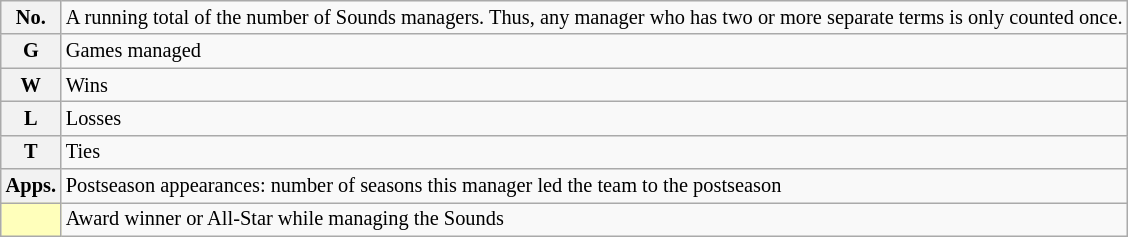<table class="wikitable plainrowheaders" style="font-size:85%">
<tr>
<th scope="row" style="text-align:center" col width="30px"><strong>No.</strong></th>
<td style="white-space: nowrap;">A running total of the number of Sounds managers. Thus, any manager who has two or more separate terms is only counted once.</td>
</tr>
<tr>
<th scope="row" style="text-align:center"><strong>G</strong></th>
<td>Games managed</td>
</tr>
<tr>
<th scope="row" style="text-align:center"><strong>W</strong></th>
<td>Wins</td>
</tr>
<tr>
<th scope="row" style="text-align:center"><strong>L</strong></th>
<td>Losses</td>
</tr>
<tr>
<th scope="row" style="text-align:center"><strong>T</strong></th>
<td>Ties</td>
</tr>
<tr>
<th scope="row" style="text-align:center"><strong>Apps.</strong></th>
<td style="white-space: nowrap;">Postseason appearances: number of seasons this manager led the team to the postseason</td>
</tr>
<tr>
<th scope="row" style="text-align:center; background-color:#FFFFBB"></th>
<td>Award winner or All-Star while managing the Sounds</td>
</tr>
</table>
